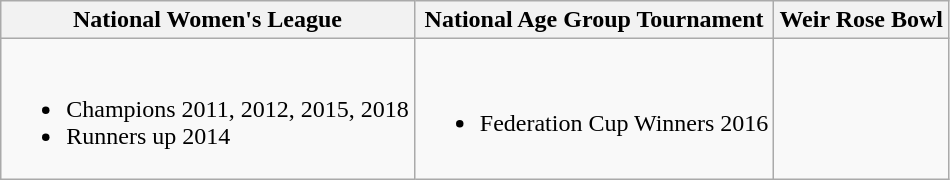<table class="wikitable">
<tr>
<th>National Women's League</th>
<th>National Age Group Tournament</th>
<th>Weir Rose Bowl</th>
</tr>
<tr>
<td><br><ul><li>Champions 2011, 2012, 2015, 2018</li><li>Runners up 2014</li></ul></td>
<td><br><ul><li>Federation Cup Winners 2016</li></ul></td>
<td></td>
</tr>
</table>
